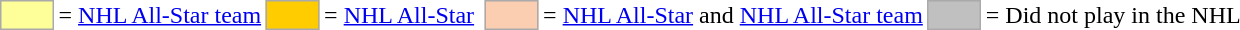<table>
<tr>
<td style="background-color:#FFFF99; border:1px solid #aaaaaa; width:2em;"></td>
<td>= <a href='#'>NHL All-Star team</a></td>
<td style="background-color:#FFCC00; border:1px solid #aaaaaa; width:2em;"></td>
<td>= <a href='#'>NHL All-Star</a></td>
<td></td>
<td style="background-color:#FBCEB1; border:1px solid #aaaaaa; width:2em;"></td>
<td>= <a href='#'>NHL All-Star</a>  and <a href='#'>NHL All-Star team</a></td>
<td style="background-color:#C0C0C0; border:1px solid #aaaaaa; width:2em;"></td>
<td>= Did not play in the NHL</td>
</tr>
</table>
